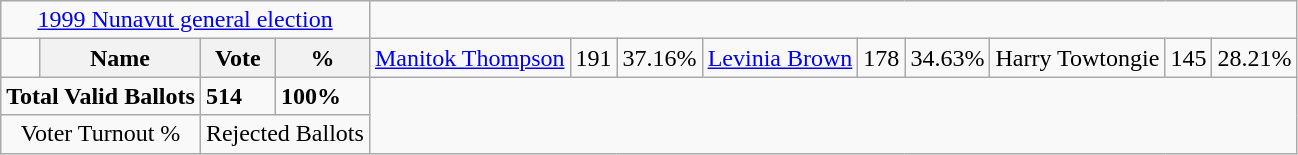<table class="wikitable">
<tr>
<td colspan=4 align=center><a href='#'>1999 Nunavut general election</a></td>
</tr>
<tr>
<td> </td>
<th><strong>Name </strong></th>
<th><strong>Vote</strong></th>
<th><strong>%</strong><br></th>
<td><a href='#'>Manitok Thompson</a></td>
<td>191</td>
<td>37.16%<br></td>
<td><a href='#'>Levinia Brown</a></td>
<td>178</td>
<td>34.63%<br></td>
<td>Harry Towtongie</td>
<td>145</td>
<td>28.21%</td>
</tr>
<tr>
<td colspan=2><strong>Total Valid Ballots</strong></td>
<td><strong>514</strong></td>
<td><strong>100%</strong></td>
</tr>
<tr>
<td colspan=2 align=center>Voter Turnout %</td>
<td colspan=2 align=center>Rejected Ballots</td>
</tr>
</table>
